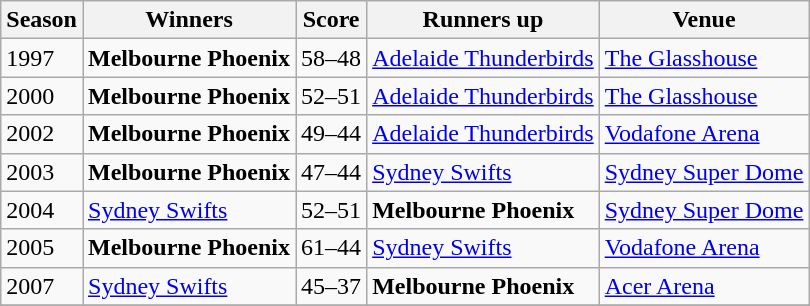<table class="wikitable collapsible">
<tr>
<th>Season</th>
<th>Winners</th>
<th>Score</th>
<th>Runners up</th>
<th>Venue</th>
</tr>
<tr>
<td>1997</td>
<td><strong>Melbourne Phoenix</strong></td>
<td>58–48</td>
<td><a href='#'>Adelaide Thunderbirds</a></td>
<td><a href='#'>The Glasshouse</a></td>
</tr>
<tr>
<td>2000 </td>
<td><strong>Melbourne Phoenix</strong></td>
<td>52–51</td>
<td><a href='#'>Adelaide Thunderbirds</a></td>
<td><a href='#'>The Glasshouse</a></td>
</tr>
<tr>
<td>2002 </td>
<td><strong>Melbourne Phoenix</strong></td>
<td>49–44</td>
<td><a href='#'>Adelaide Thunderbirds</a></td>
<td><a href='#'>Vodafone Arena</a></td>
</tr>
<tr>
<td>2003 </td>
<td><strong>Melbourne Phoenix</strong></td>
<td>47–44</td>
<td><a href='#'>Sydney Swifts</a></td>
<td><a href='#'>Sydney Super Dome</a></td>
</tr>
<tr>
<td>2004 </td>
<td><a href='#'>Sydney Swifts</a></td>
<td>52–51</td>
<td><strong>Melbourne Phoenix</strong></td>
<td><a href='#'>Sydney Super Dome</a></td>
</tr>
<tr>
<td>2005 </td>
<td><strong>Melbourne Phoenix</strong></td>
<td>61–44</td>
<td><a href='#'>Sydney Swifts</a></td>
<td><a href='#'>Vodafone Arena</a></td>
</tr>
<tr>
<td>2007 </td>
<td><a href='#'>Sydney Swifts</a></td>
<td>45–37</td>
<td><strong>Melbourne Phoenix</strong></td>
<td><a href='#'>Acer Arena</a></td>
</tr>
<tr>
</tr>
</table>
